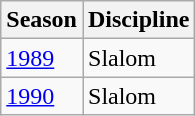<table class="wikitable">
<tr>
<th>Season</th>
<th>Discipline</th>
</tr>
<tr>
<td><a href='#'>1989</a></td>
<td>Slalom</td>
</tr>
<tr>
<td><a href='#'>1990</a></td>
<td>Slalom</td>
</tr>
</table>
